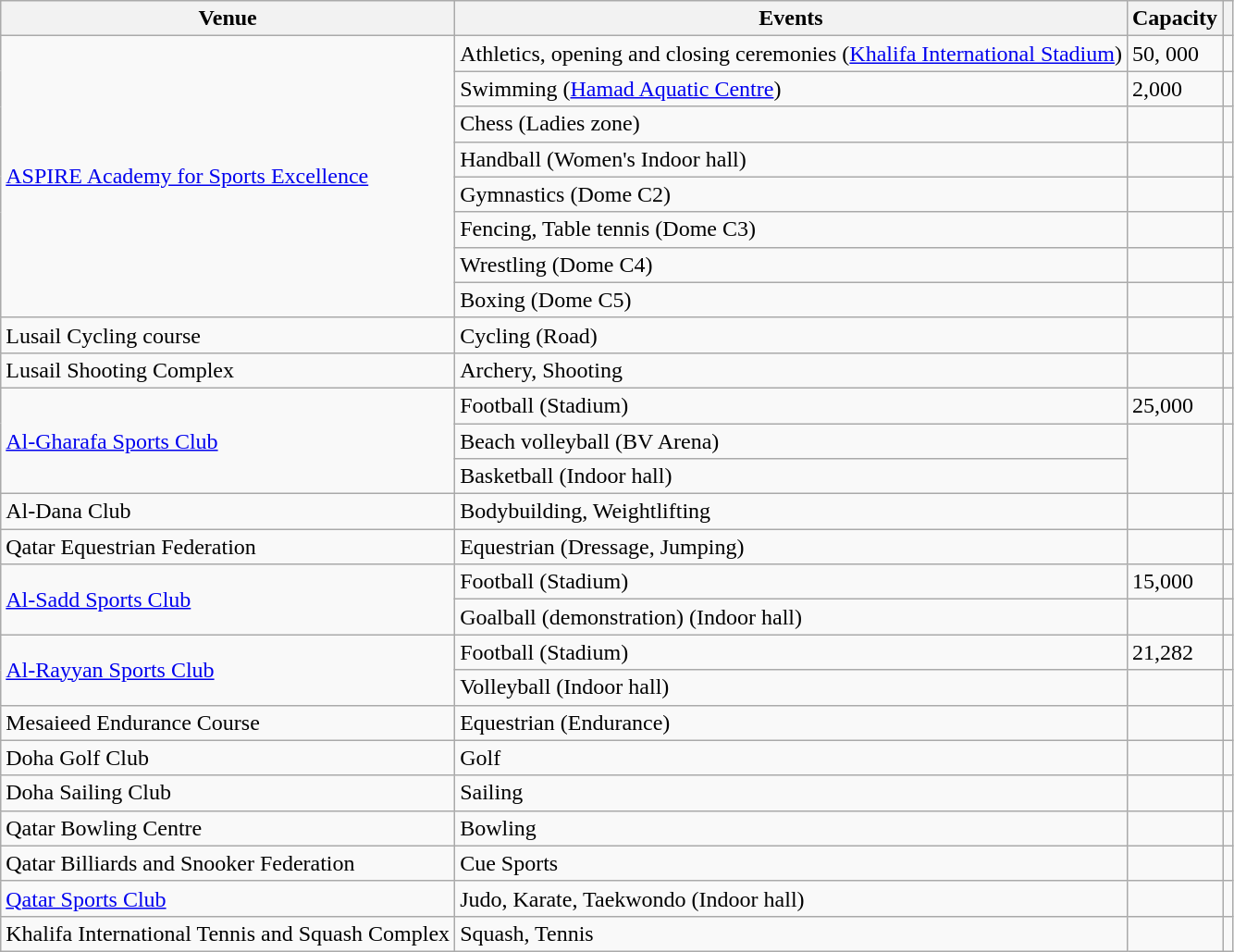<table class="wikitable">
<tr>
<th>Venue</th>
<th>Events</th>
<th>Capacity</th>
<th></th>
</tr>
<tr>
<td rowspan=8><a href='#'>ASPIRE Academy for Sports Excellence</a></td>
<td>Athletics, opening and closing ceremonies (<a href='#'>Khalifa International Stadium</a>)</td>
<td>50, 000</td>
<td></td>
</tr>
<tr>
<td>Swimming (<a href='#'>Hamad Aquatic Centre</a>)</td>
<td>2,000</td>
<td></td>
</tr>
<tr>
<td>Chess (Ladies zone)</td>
<td></td>
<td></td>
</tr>
<tr>
<td>Handball (Women's Indoor hall)</td>
<td></td>
<td></td>
</tr>
<tr>
<td>Gymnastics (Dome C2)</td>
<td></td>
<td></td>
</tr>
<tr>
<td>Fencing, Table tennis (Dome C3)</td>
<td></td>
<td></td>
</tr>
<tr>
<td>Wrestling (Dome C4)</td>
<td></td>
<td></td>
</tr>
<tr>
<td>Boxing (Dome C5)</td>
<td></td>
<td></td>
</tr>
<tr>
<td>Lusail Cycling course</td>
<td>Cycling (Road)</td>
<td></td>
<td></td>
</tr>
<tr>
<td>Lusail Shooting Complex</td>
<td>Archery, Shooting</td>
<td></td>
<td></td>
</tr>
<tr>
<td rowspan=3><a href='#'>Al-Gharafa Sports Club</a></td>
<td>Football (Stadium)</td>
<td>25,000</td>
<td></td>
</tr>
<tr>
<td>Beach volleyball (BV Arena)</td>
<td rowspan="2"></td>
<td rowspan="2"></td>
</tr>
<tr>
<td>Basketball (Indoor hall)</td>
</tr>
<tr>
<td>Al-Dana Club</td>
<td>Bodybuilding, Weightlifting</td>
<td></td>
<td></td>
</tr>
<tr>
<td>Qatar Equestrian Federation</td>
<td>Equestrian (Dressage, Jumping)</td>
<td></td>
<td></td>
</tr>
<tr>
<td rowspan=2><a href='#'>Al-Sadd Sports Club</a></td>
<td>Football (Stadium)</td>
<td>15,000</td>
<td></td>
</tr>
<tr>
<td>Goalball (demonstration) (Indoor hall)</td>
<td></td>
<td></td>
</tr>
<tr>
<td rowspan=2><a href='#'>Al-Rayyan Sports Club</a></td>
<td>Football (Stadium)</td>
<td>21,282</td>
<td></td>
</tr>
<tr>
<td>Volleyball (Indoor hall)</td>
<td></td>
<td></td>
</tr>
<tr>
<td>Mesaieed Endurance Course</td>
<td>Equestrian (Endurance)</td>
<td></td>
<td></td>
</tr>
<tr>
<td>Doha Golf Club</td>
<td>Golf</td>
<td></td>
<td></td>
</tr>
<tr>
<td>Doha Sailing Club</td>
<td>Sailing</td>
<td></td>
<td></td>
</tr>
<tr>
<td>Qatar Bowling Centre</td>
<td>Bowling</td>
<td></td>
<td></td>
</tr>
<tr>
<td>Qatar Billiards and Snooker Federation</td>
<td>Cue Sports</td>
<td></td>
<td></td>
</tr>
<tr>
<td><a href='#'>Qatar Sports Club</a></td>
<td>Judo, Karate, Taekwondo (Indoor hall)</td>
<td></td>
<td></td>
</tr>
<tr>
<td>Khalifa International Tennis and Squash Complex</td>
<td>Squash, Tennis</td>
<td></td>
<td></td>
</tr>
</table>
